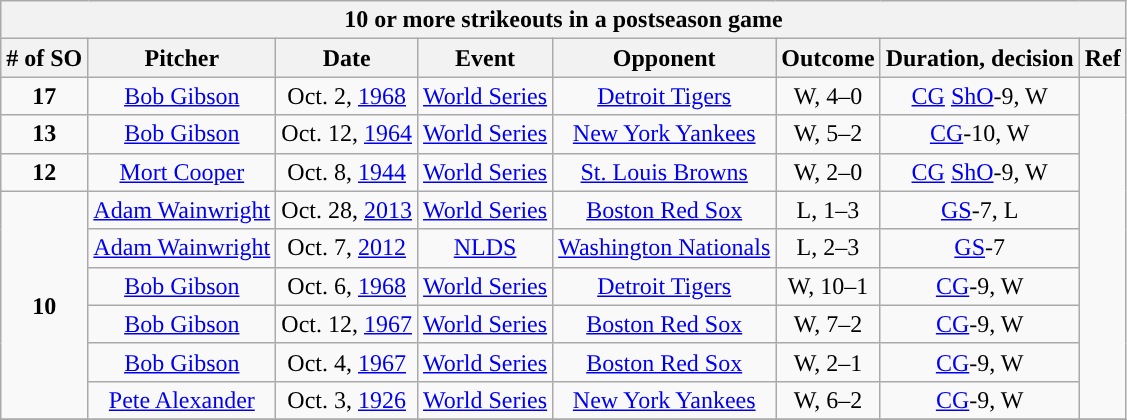<table class="wikitable unsortable" style="text-align:center">
<tr>
<th colspan=8><strong>10 or more strikeouts in a postseason game</strong></th>
</tr>
<tr>
<th scope="col"># of SO</th>
<th scope="col">Pitcher</th>
<th scope="col">Date</th>
<th scope="col">Event</th>
<th scope="col">Opponent</th>
<th scope="col">Outcome</th>
<th scope="col">Duration, decision</th>
<th scope="col">Ref</th>
</tr>
<tr>
<td><strong>17</strong></td>
<td><a href='#'>Bob Gibson</a></td>
<td>Oct. 2, <a href='#'>1968</a></td>
<td><a href='#'>World Series</a></td>
<td><a href='#'>Detroit Tigers</a></td>
<td>W, 4–0</td>
<td><a href='#'>CG</a> <a href='#'>ShO</a>-9, W</td>
<td rowspan="9" style="text-align: center;"></td>
</tr>
<tr>
<td><strong>13</strong></td>
<td><a href='#'>Bob Gibson</a></td>
<td>Oct. 12, <a href='#'>1964</a></td>
<td><a href='#'>World Series</a></td>
<td><a href='#'>New York Yankees</a></td>
<td>W, 5–2</td>
<td><a href='#'>CG</a>-10, W</td>
</tr>
<tr>
<td><strong>12</strong></td>
<td><a href='#'>Mort Cooper</a></td>
<td>Oct. 8, <a href='#'>1944</a></td>
<td><a href='#'>World Series</a></td>
<td><a href='#'>St. Louis Browns</a></td>
<td>W, 2–0</td>
<td><a href='#'>CG</a> <a href='#'>ShO</a>-9, W</td>
</tr>
<tr>
<td rowspan="6" style="text-align: center;"><strong>10</strong></td>
<td><a href='#'>Adam Wainwright</a></td>
<td>Oct. 28, <a href='#'>2013</a></td>
<td><a href='#'>World Series</a></td>
<td><a href='#'>Boston Red Sox</a></td>
<td>L, 1–3</td>
<td><a href='#'>GS</a>-7, L</td>
</tr>
<tr>
<td><a href='#'>Adam Wainwright</a></td>
<td>Oct. 7, <a href='#'>2012</a></td>
<td><a href='#'>NLDS</a></td>
<td><a href='#'>Washington Nationals</a></td>
<td>L, 2–3</td>
<td><a href='#'>GS</a>-7</td>
</tr>
<tr>
<td><a href='#'>Bob Gibson</a></td>
<td>Oct. 6, <a href='#'>1968</a></td>
<td><a href='#'>World Series</a></td>
<td><a href='#'>Detroit Tigers</a></td>
<td>W, 10–1</td>
<td><a href='#'>CG</a>-9, W</td>
</tr>
<tr>
<td><a href='#'>Bob Gibson</a></td>
<td>Oct. 12, <a href='#'>1967</a></td>
<td><a href='#'>World Series</a></td>
<td><a href='#'>Boston Red Sox</a></td>
<td>W, 7–2</td>
<td><a href='#'>CG</a>-9, W</td>
</tr>
<tr>
<td><a href='#'>Bob Gibson</a></td>
<td>Oct. 4, <a href='#'>1967</a></td>
<td><a href='#'>World Series</a></td>
<td><a href='#'>Boston Red Sox</a></td>
<td>W, 2–1</td>
<td><a href='#'>CG</a>-9, W</td>
</tr>
<tr>
<td><a href='#'>Pete Alexander</a></td>
<td>Oct. 3, <a href='#'>1926</a></td>
<td><a href='#'>World Series</a></td>
<td><a href='#'>New York Yankees</a></td>
<td>W, 6–2</td>
<td><a href='#'>CG</a>-9, W</td>
</tr>
<tr>
</tr>
</table>
